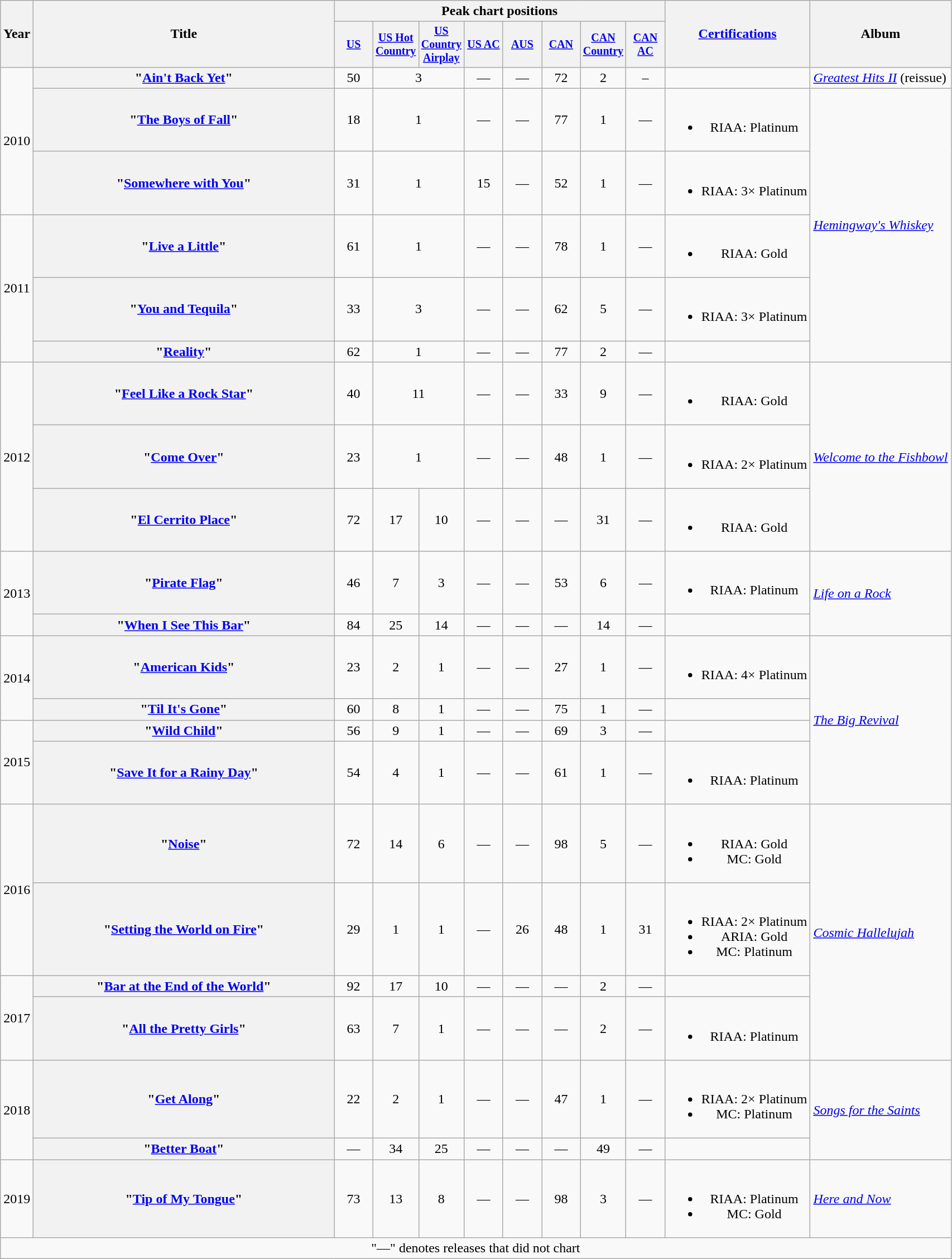<table class="wikitable plainrowheaders" style="text-align:center;">
<tr>
<th scope="col" rowspan="2">Year</th>
<th scope="col" rowspan="2" style="width:22em;">Title</th>
<th scope="col" colspan="8">Peak chart positions</th>
<th scope="col" rowspan="2"><a href='#'>Certifications</a><br></th>
<th scope="col" rowspan="2">Album</th>
</tr>
<tr style="font-size:smaller;">
<th scope="col" width="40"><a href='#'>US</a><br></th>
<th scope="col" width="40"><a href='#'>US Hot Country</a><br></th>
<th scope="col" width="40"><a href='#'>US Country Airplay</a><br></th>
<th scope="col" width="40"><a href='#'>US AC</a><br></th>
<th scope="col" width="40"><a href='#'>AUS</a></th>
<th scope="col" width="40"><a href='#'>CAN</a><br></th>
<th scope="col" width="40"><a href='#'>CAN Country</a><br></th>
<th scope="col" width="40"><a href='#'>CAN AC</a><br></th>
</tr>
<tr>
<td rowspan="3">2010</td>
<th scope="row">"<a href='#'>Ain't Back Yet</a>"</th>
<td>50</td>
<td colspan="2">3</td>
<td>—</td>
<td>—</td>
<td>72</td>
<td>2</td>
<td>–</td>
<td></td>
<td align="left"><em><a href='#'>Greatest Hits II</a></em> (reissue)</td>
</tr>
<tr>
<th scope="row">"<a href='#'>The Boys of Fall</a>"</th>
<td>18</td>
<td colspan="2">1</td>
<td>—</td>
<td>—</td>
<td>77</td>
<td>1</td>
<td>—</td>
<td><br><ul><li>RIAA: Platinum</li></ul></td>
<td align="left" rowspan="5"><em><a href='#'>Hemingway's Whiskey</a></em></td>
</tr>
<tr>
<th scope="row">"<a href='#'>Somewhere with You</a>"</th>
<td>31</td>
<td colspan="2">1</td>
<td>15</td>
<td>—</td>
<td>52</td>
<td>1</td>
<td>—</td>
<td><br><ul><li>RIAA: 3× Platinum</li></ul></td>
</tr>
<tr>
<td rowspan="3">2011</td>
<th scope="row">"<a href='#'>Live a Little</a>"</th>
<td>61</td>
<td colspan="2">1</td>
<td>—</td>
<td>—</td>
<td>78</td>
<td>1</td>
<td>—</td>
<td><br><ul><li>RIAA: Gold</li></ul></td>
</tr>
<tr>
<th scope="row">"<a href='#'>You and Tequila</a>"<br></th>
<td>33</td>
<td colspan="2">3</td>
<td>—</td>
<td>—</td>
<td>62</td>
<td>5</td>
<td>—</td>
<td><br><ul><li>RIAA: 3× Platinum</li></ul></td>
</tr>
<tr>
<th scope="row">"<a href='#'>Reality</a>"</th>
<td>62</td>
<td colspan="2">1</td>
<td>—</td>
<td>—</td>
<td>77</td>
<td>2</td>
<td>—</td>
<td></td>
</tr>
<tr>
<td rowspan="3">2012</td>
<th scope="row">"<a href='#'>Feel Like a Rock Star</a>"<br></th>
<td>40</td>
<td colspan="2">11</td>
<td>—</td>
<td>—</td>
<td>33</td>
<td>9</td>
<td>—</td>
<td><br><ul><li>RIAA: Gold</li></ul></td>
<td align="left" rowspan="3"><em><a href='#'>Welcome to the Fishbowl</a></em></td>
</tr>
<tr>
<th scope="row">"<a href='#'>Come Over</a>"</th>
<td>23</td>
<td colspan="2">1</td>
<td>—</td>
<td>—</td>
<td>48</td>
<td>1</td>
<td>—</td>
<td><br><ul><li>RIAA: 2× Platinum</li></ul></td>
</tr>
<tr>
<th scope="row">"<a href='#'>El Cerrito Place</a>"</th>
<td>72</td>
<td>17</td>
<td>10</td>
<td>—</td>
<td>—</td>
<td>—</td>
<td>31</td>
<td>—</td>
<td><br><ul><li>RIAA: Gold</li></ul></td>
</tr>
<tr>
<td rowspan="2">2013</td>
<th scope="row">"<a href='#'>Pirate Flag</a>"</th>
<td>46</td>
<td>7</td>
<td>3</td>
<td>—</td>
<td>—</td>
<td>53</td>
<td>6</td>
<td>—</td>
<td><br><ul><li>RIAA: Platinum</li></ul></td>
<td align="left" rowspan="2"><em><a href='#'>Life on a Rock</a></em></td>
</tr>
<tr>
<th scope="row">"<a href='#'>When I See This Bar</a>"</th>
<td>84</td>
<td>25</td>
<td>14</td>
<td>—</td>
<td>—</td>
<td>—</td>
<td>14</td>
<td>—</td>
<td></td>
</tr>
<tr>
<td rowspan="2">2014</td>
<th scope="row">"<a href='#'>American Kids</a>"</th>
<td>23</td>
<td>2</td>
<td>1</td>
<td>—</td>
<td>—</td>
<td>27</td>
<td>1</td>
<td>—</td>
<td><br><ul><li>RIAA: 4× Platinum</li></ul></td>
<td align="left" rowspan="4"><em><a href='#'>The Big Revival</a></em></td>
</tr>
<tr>
<th scope="row">"<a href='#'>Til It's Gone</a>"</th>
<td>60</td>
<td>8</td>
<td>1</td>
<td>—</td>
<td>—</td>
<td>75</td>
<td>1</td>
<td>—</td>
<td></td>
</tr>
<tr>
<td rowspan="2">2015</td>
<th scope="row">"<a href='#'>Wild Child</a>"<br></th>
<td>56</td>
<td>9</td>
<td>1</td>
<td>—</td>
<td>—</td>
<td>69</td>
<td>3</td>
<td>—</td>
<td></td>
</tr>
<tr>
<th scope="row">"<a href='#'>Save It for a Rainy Day</a>"</th>
<td>54</td>
<td>4</td>
<td>1</td>
<td>—</td>
<td>—</td>
<td>61</td>
<td>1</td>
<td>—</td>
<td><br><ul><li>RIAA: Platinum</li></ul></td>
</tr>
<tr>
<td rowspan="2">2016</td>
<th scope="row">"<a href='#'>Noise</a>"</th>
<td>72</td>
<td>14</td>
<td>6</td>
<td>—</td>
<td>—</td>
<td>98</td>
<td>5</td>
<td>—</td>
<td><br><ul><li>RIAA: Gold</li><li>MC: Gold</li></ul></td>
<td align="left" rowspan="4"><em><a href='#'>Cosmic Hallelujah</a></em></td>
</tr>
<tr>
<th scope="row">"<a href='#'>Setting the World on Fire</a>"<br></th>
<td>29</td>
<td>1</td>
<td>1</td>
<td>—</td>
<td>26</td>
<td>48</td>
<td>1</td>
<td>31</td>
<td><br><ul><li>RIAA: 2× Platinum</li><li>ARIA: Gold</li><li>MC: Platinum</li></ul></td>
</tr>
<tr>
<td rowspan="2">2017</td>
<th scope="row">"<a href='#'>Bar at the End of the World</a>"</th>
<td>92</td>
<td>17</td>
<td>10</td>
<td>—</td>
<td>—</td>
<td>—</td>
<td>2</td>
<td>—</td>
<td></td>
</tr>
<tr>
<th scope="row">"<a href='#'>All the Pretty Girls</a>"</th>
<td>63</td>
<td>7</td>
<td>1</td>
<td>—</td>
<td>—</td>
<td>—</td>
<td>2</td>
<td>—</td>
<td><br><ul><li>RIAA: Platinum</li></ul></td>
</tr>
<tr>
<td rowspan="2">2018</td>
<th scope="row">"<a href='#'>Get Along</a>"</th>
<td>22</td>
<td>2</td>
<td>1</td>
<td>—</td>
<td>—</td>
<td>47</td>
<td>1</td>
<td>—</td>
<td><br><ul><li>RIAA: 2× Platinum</li><li>MC: Platinum</li></ul></td>
<td align="left" rowspan="2"><em><a href='#'>Songs for the Saints</a></em></td>
</tr>
<tr>
<th scope="row">"<a href='#'>Better Boat</a>"<br></th>
<td>—</td>
<td>34</td>
<td>25</td>
<td>—</td>
<td>—</td>
<td>—</td>
<td>49</td>
<td>—</td>
<td></td>
</tr>
<tr>
<td>2019</td>
<th scope="row">"<a href='#'>Tip of My Tongue</a>"</th>
<td>73</td>
<td>13</td>
<td>8</td>
<td>—</td>
<td>—</td>
<td>98</td>
<td>3</td>
<td>—</td>
<td><br><ul><li>RIAA: Platinum</li><li>MC: Gold</li></ul></td>
<td align="left"><em><a href='#'>Here and Now</a></em></td>
</tr>
<tr>
<td colspan="12">"—" denotes releases that did not chart</td>
</tr>
</table>
